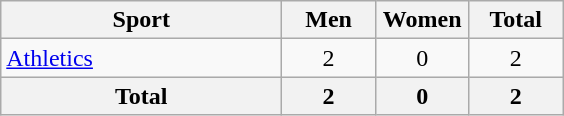<table class="wikitable sortable" style=text-align:center>
<tr>
<th width=180>Sport</th>
<th width=55>Men</th>
<th width=55>Women</th>
<th width=55>Total</th>
</tr>
<tr>
<td align=left><a href='#'>Athletics</a></td>
<td>2</td>
<td>0</td>
<td>2</td>
</tr>
<tr>
<th>Total</th>
<th>2</th>
<th>0</th>
<th>2</th>
</tr>
</table>
